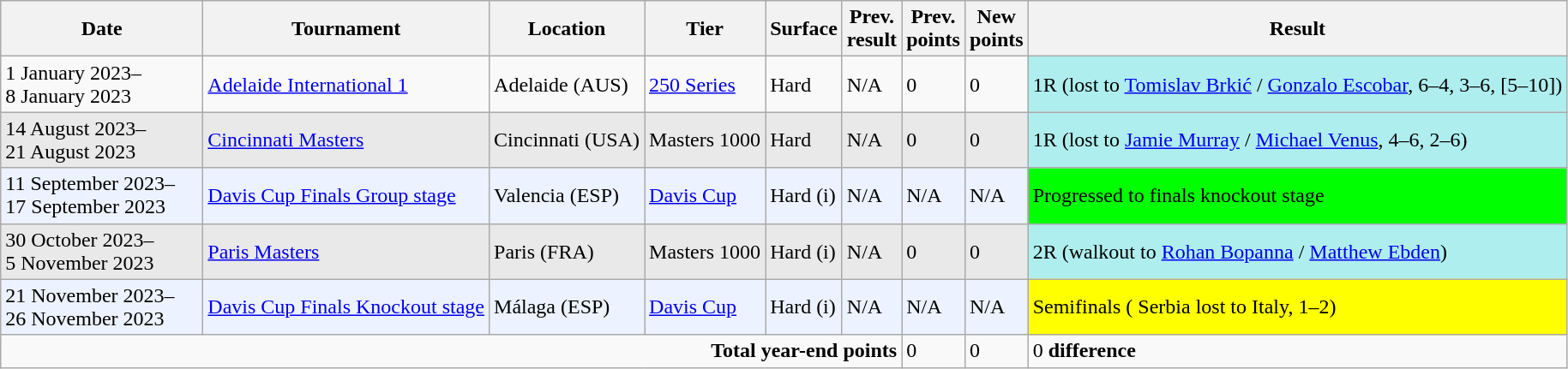<table class="wikitable" style="text-align:left">
<tr>
<th style="width:150px">Date</th>
<th>Tournament</th>
<th>Location</th>
<th>Tier</th>
<th>Surface</th>
<th>Prev.<br>result</th>
<th>Prev.<br>points</th>
<th>New<br>points</th>
<th>Result</th>
</tr>
<tr>
<td>1 January 2023–<br>8 January 2023</td>
<td><a href='#'>Adelaide International 1</a></td>
<td>Adelaide (AUS)</td>
<td><a href='#'>250 Series</a></td>
<td>Hard</td>
<td>N/A</td>
<td>0</td>
<td>0</td>
<td style="background:#afeeee;">1R (lost to <a href='#'>Tomislav Brkić</a> / <a href='#'>Gonzalo Escobar</a>, 6–4, 3–6, [5–10])</td>
</tr>
<tr style="background:#e9e9e9;">
<td>14 August 2023–<br>21 August 2023</td>
<td><a href='#'>Cincinnati Masters</a></td>
<td>Cincinnati (USA)</td>
<td>Masters 1000</td>
<td>Hard</td>
<td>N/A</td>
<td>0</td>
<td>0</td>
<td style="background:#afeeee;">1R (lost to <a href='#'>Jamie Murray</a> / <a href='#'>Michael Venus</a>, 4–6, 2–6)</td>
</tr>
<tr style="background:#ECF2FF;">
<td>11 September 2023–<br>17 September 2023</td>
<td><a href='#'>Davis Cup Finals Group stage</a></td>
<td>Valencia (ESP)</td>
<td><a href='#'>Davis Cup</a></td>
<td>Hard (i)</td>
<td>N/A</td>
<td>N/A</td>
<td>N/A</td>
<td style="background:lime;">Progressed to finals knockout stage</td>
</tr>
<tr style="background:#e9e9e9;">
<td>30 October 2023–<br>5 November 2023</td>
<td><a href='#'>Paris Masters</a></td>
<td>Paris (FRA)</td>
<td>Masters 1000</td>
<td>Hard (i)</td>
<td>N/A</td>
<td>0</td>
<td>0</td>
<td style="background:#afeeee;">2R (walkout to <a href='#'>Rohan Bopanna</a> / <a href='#'>Matthew Ebden</a>)</td>
</tr>
<tr style="background:#ECF2FF;">
<td>21 November 2023–<br>26 November 2023</td>
<td><a href='#'>Davis Cup Finals Knockout stage</a></td>
<td>Málaga (ESP)</td>
<td><a href='#'>Davis Cup</a></td>
<td>Hard (i)</td>
<td>N/A</td>
<td>N/A</td>
<td>N/A</td>
<td style="background:yellow;">Semifinals ( Serbia lost to  Italy, 1–2)</td>
</tr>
<tr>
<td colspan=6 align=right><strong>Total year-end points</strong></td>
<td>0</td>
<td>0</td>
<td> 0 <strong>difference</strong></td>
</tr>
</table>
